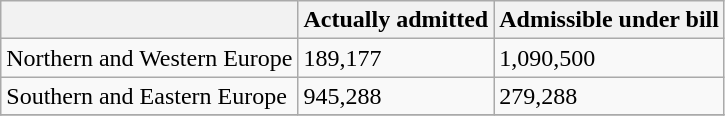<table class="wikitable">
<tr>
<th></th>
<th>Actually admitted</th>
<th>Admissible under bill</th>
</tr>
<tr>
<td>Northern and Western Europe</td>
<td>189,177</td>
<td>1,090,500</td>
</tr>
<tr>
<td>Southern and Eastern Europe</td>
<td>945,288</td>
<td>279,288</td>
</tr>
<tr>
</tr>
</table>
